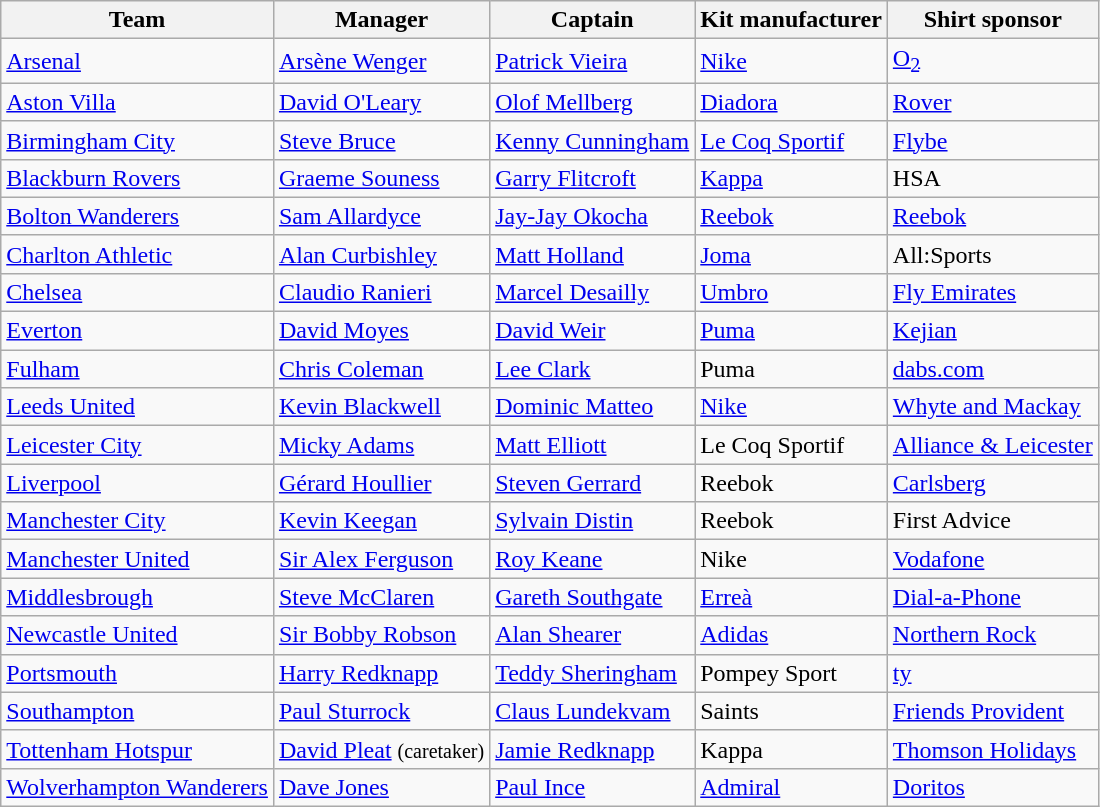<table class="wikitable sortable" style="text-align: left;">
<tr>
<th>Team</th>
<th>Manager</th>
<th>Captain</th>
<th>Kit manufacturer</th>
<th>Shirt sponsor</th>
</tr>
<tr>
<td><a href='#'>Arsenal</a></td>
<td> <a href='#'>Arsène Wenger</a></td>
<td> <a href='#'>Patrick Vieira</a></td>
<td><a href='#'>Nike</a></td>
<td><a href='#'>O<sub>2</sub></a></td>
</tr>
<tr>
<td><a href='#'>Aston Villa</a></td>
<td> <a href='#'>David O'Leary</a></td>
<td> <a href='#'>Olof Mellberg</a></td>
<td><a href='#'>Diadora</a></td>
<td><a href='#'>Rover</a></td>
</tr>
<tr>
<td><a href='#'>Birmingham City</a></td>
<td> <a href='#'>Steve Bruce</a></td>
<td> <a href='#'>Kenny Cunningham</a></td>
<td><a href='#'>Le Coq Sportif</a></td>
<td><a href='#'>Flybe</a></td>
</tr>
<tr>
<td><a href='#'>Blackburn Rovers</a></td>
<td> <a href='#'>Graeme Souness</a></td>
<td> <a href='#'>Garry Flitcroft</a></td>
<td><a href='#'>Kappa</a></td>
<td>HSA</td>
</tr>
<tr>
<td><a href='#'>Bolton Wanderers</a></td>
<td> <a href='#'>Sam Allardyce</a></td>
<td> <a href='#'>Jay-Jay Okocha</a></td>
<td><a href='#'>Reebok</a></td>
<td><a href='#'>Reebok</a></td>
</tr>
<tr>
<td><a href='#'>Charlton Athletic</a></td>
<td> <a href='#'>Alan Curbishley</a></td>
<td> <a href='#'>Matt Holland</a></td>
<td><a href='#'>Joma</a></td>
<td>All:Sports</td>
</tr>
<tr>
<td><a href='#'>Chelsea</a></td>
<td> <a href='#'>Claudio Ranieri</a></td>
<td> <a href='#'>Marcel Desailly</a></td>
<td><a href='#'>Umbro</a></td>
<td><a href='#'>Fly Emirates</a></td>
</tr>
<tr>
<td><a href='#'>Everton</a></td>
<td> <a href='#'>David Moyes</a></td>
<td> <a href='#'>David Weir</a></td>
<td><a href='#'>Puma</a></td>
<td><a href='#'>Kejian</a></td>
</tr>
<tr>
<td><a href='#'>Fulham</a></td>
<td> <a href='#'>Chris Coleman</a></td>
<td> <a href='#'>Lee Clark</a></td>
<td>Puma</td>
<td><a href='#'>dabs.com</a></td>
</tr>
<tr>
<td><a href='#'>Leeds United</a></td>
<td> <a href='#'>Kevin Blackwell</a></td>
<td> <a href='#'>Dominic Matteo</a></td>
<td><a href='#'>Nike</a></td>
<td><a href='#'>Whyte and Mackay</a></td>
</tr>
<tr>
<td><a href='#'>Leicester City</a></td>
<td> <a href='#'>Micky Adams</a></td>
<td> <a href='#'>Matt Elliott</a></td>
<td>Le Coq Sportif</td>
<td><a href='#'>Alliance & Leicester</a></td>
</tr>
<tr>
<td><a href='#'>Liverpool</a></td>
<td> <a href='#'>Gérard Houllier</a></td>
<td> <a href='#'>Steven Gerrard</a></td>
<td>Reebok</td>
<td><a href='#'>Carlsberg</a></td>
</tr>
<tr>
<td><a href='#'>Manchester City</a></td>
<td> <a href='#'>Kevin Keegan</a></td>
<td> <a href='#'>Sylvain Distin</a></td>
<td>Reebok</td>
<td>First Advice</td>
</tr>
<tr>
<td><a href='#'>Manchester United</a></td>
<td> <a href='#'>Sir Alex Ferguson</a></td>
<td> <a href='#'>Roy Keane</a></td>
<td>Nike</td>
<td><a href='#'>Vodafone</a></td>
</tr>
<tr>
<td><a href='#'>Middlesbrough</a></td>
<td> <a href='#'>Steve McClaren</a></td>
<td> <a href='#'>Gareth Southgate</a></td>
<td><a href='#'>Erreà</a></td>
<td><a href='#'>Dial-a-Phone</a></td>
</tr>
<tr>
<td><a href='#'>Newcastle United</a></td>
<td> <a href='#'>Sir Bobby Robson</a></td>
<td> <a href='#'>Alan Shearer</a></td>
<td><a href='#'>Adidas</a></td>
<td><a href='#'>Northern Rock</a></td>
</tr>
<tr>
<td><a href='#'>Portsmouth</a></td>
<td> <a href='#'>Harry Redknapp</a></td>
<td> <a href='#'>Teddy Sheringham</a></td>
<td>Pompey Sport</td>
<td><a href='#'>ty</a></td>
</tr>
<tr>
<td><a href='#'>Southampton</a></td>
<td> <a href='#'>Paul Sturrock</a></td>
<td> <a href='#'>Claus Lundekvam</a></td>
<td>Saints</td>
<td><a href='#'>Friends Provident</a></td>
</tr>
<tr>
<td><a href='#'>Tottenham Hotspur</a></td>
<td> <a href='#'>David Pleat</a> <small>(caretaker)</small></td>
<td> <a href='#'>Jamie Redknapp</a></td>
<td>Kappa</td>
<td><a href='#'>Thomson Holidays</a></td>
</tr>
<tr>
<td><a href='#'>Wolverhampton Wanderers</a></td>
<td> <a href='#'>Dave Jones</a></td>
<td> <a href='#'>Paul Ince</a></td>
<td><a href='#'>Admiral</a></td>
<td><a href='#'>Doritos</a></td>
</tr>
</table>
